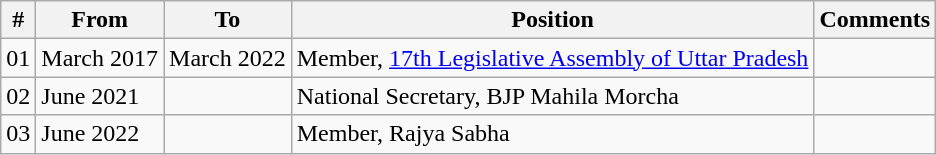<table class="wikitable sortable">
<tr>
<th>#</th>
<th>From</th>
<th>To</th>
<th>Position</th>
<th>Comments</th>
</tr>
<tr>
<td>01</td>
<td>March 2017</td>
<td>March 2022</td>
<td>Member, <a href='#'>17th Legislative Assembly of Uttar Pradesh</a></td>
<td></td>
</tr>
<tr>
<td>02</td>
<td>June 2021</td>
<td></td>
<td>National Secretary, BJP Mahila Morcha</td>
<td></td>
</tr>
<tr>
<td>03</td>
<td>June 2022</td>
<td></td>
<td>Member, Rajya Sabha</td>
<td></td>
</tr>
</table>
